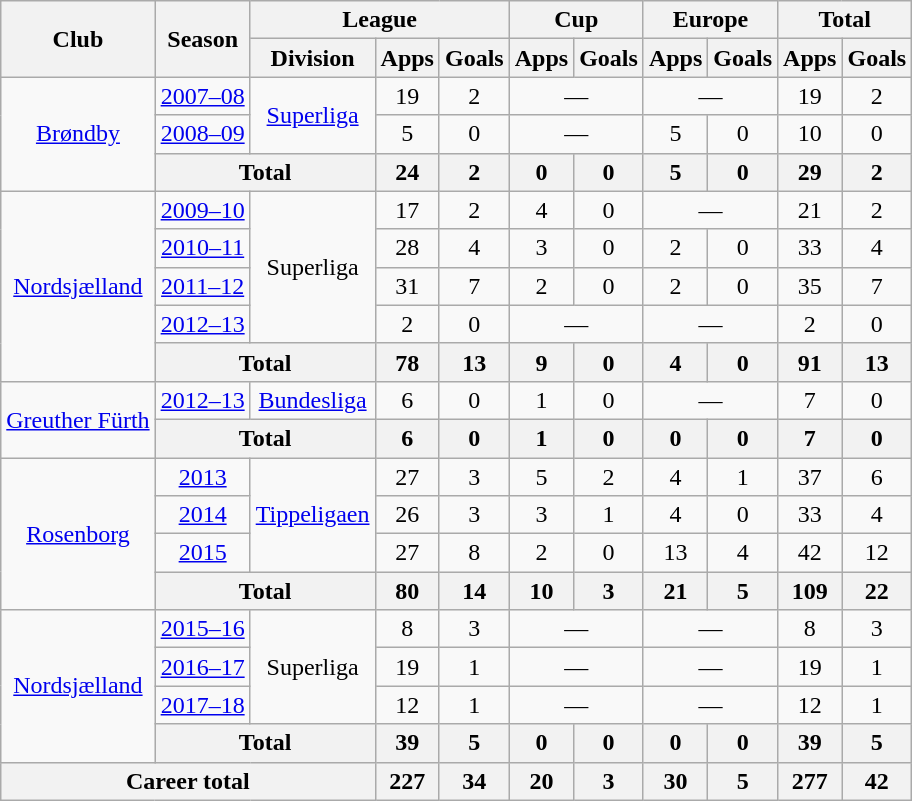<table class="wikitable" style="text-align: center">
<tr>
<th rowspan=2>Club</th>
<th rowspan=2>Season</th>
<th colspan=3>League</th>
<th colspan=2>Cup</th>
<th colspan=2>Europe</th>
<th colspan=2>Total</th>
</tr>
<tr>
<th>Division</th>
<th>Apps</th>
<th>Goals</th>
<th>Apps</th>
<th>Goals</th>
<th>Apps</th>
<th>Goals</th>
<th>Apps</th>
<th>Goals</th>
</tr>
<tr>
<td rowspan=3><a href='#'>Brøndby</a></td>
<td><a href='#'>2007–08</a></td>
<td rowspan=2><a href='#'>Superliga</a></td>
<td>19</td>
<td>2</td>
<td colspan=2>—</td>
<td colspan=2>—</td>
<td>19</td>
<td>2</td>
</tr>
<tr>
<td><a href='#'>2008–09</a></td>
<td>5</td>
<td>0</td>
<td colspan=2>—</td>
<td>5</td>
<td>0</td>
<td>10</td>
<td>0</td>
</tr>
<tr>
<th colspan=2>Total</th>
<th>24</th>
<th>2</th>
<th>0</th>
<th>0</th>
<th>5</th>
<th>0</th>
<th>29</th>
<th>2</th>
</tr>
<tr>
<td rowspan=5><a href='#'>Nordsjælland</a></td>
<td><a href='#'>2009–10</a></td>
<td rowspan=4>Superliga</td>
<td>17</td>
<td>2</td>
<td>4</td>
<td>0</td>
<td colspan=2>—</td>
<td>21</td>
<td>2</td>
</tr>
<tr>
<td><a href='#'>2010–11</a></td>
<td>28</td>
<td>4</td>
<td>3</td>
<td>0</td>
<td>2</td>
<td>0</td>
<td>33</td>
<td>4</td>
</tr>
<tr>
<td><a href='#'>2011–12</a></td>
<td>31</td>
<td>7</td>
<td>2</td>
<td>0</td>
<td>2</td>
<td>0</td>
<td>35</td>
<td>7</td>
</tr>
<tr>
<td><a href='#'>2012–13</a></td>
<td>2</td>
<td>0</td>
<td colspan=2>—</td>
<td colspan=2>—</td>
<td>2</td>
<td>0</td>
</tr>
<tr>
<th colspan=2>Total</th>
<th>78</th>
<th>13</th>
<th>9</th>
<th>0</th>
<th>4</th>
<th>0</th>
<th>91</th>
<th>13</th>
</tr>
<tr>
<td rowspan=2><a href='#'>Greuther Fürth</a></td>
<td><a href='#'>2012–13</a></td>
<td><a href='#'>Bundesliga</a></td>
<td>6</td>
<td>0</td>
<td>1</td>
<td>0</td>
<td colspan=2>—</td>
<td>7</td>
<td>0</td>
</tr>
<tr>
<th colspan=2>Total</th>
<th>6</th>
<th>0</th>
<th>1</th>
<th>0</th>
<th>0</th>
<th>0</th>
<th>7</th>
<th>0</th>
</tr>
<tr>
<td rowspan=4><a href='#'>Rosenborg</a></td>
<td><a href='#'>2013</a></td>
<td rowspan=3><a href='#'>Tippeligaen</a></td>
<td>27</td>
<td>3</td>
<td>5</td>
<td>2</td>
<td>4</td>
<td>1</td>
<td>37</td>
<td>6</td>
</tr>
<tr>
<td><a href='#'>2014</a></td>
<td>26</td>
<td>3</td>
<td>3</td>
<td>1</td>
<td>4</td>
<td>0</td>
<td>33</td>
<td>4</td>
</tr>
<tr>
<td><a href='#'>2015</a></td>
<td>27</td>
<td>8</td>
<td>2</td>
<td>0</td>
<td>13</td>
<td>4</td>
<td>42</td>
<td>12</td>
</tr>
<tr>
<th colspan=2>Total</th>
<th>80</th>
<th>14</th>
<th>10</th>
<th>3</th>
<th>21</th>
<th>5</th>
<th>109</th>
<th>22</th>
</tr>
<tr>
<td rowspan=4><a href='#'>Nordsjælland</a></td>
<td><a href='#'>2015–16</a></td>
<td rowspan=3>Superliga</td>
<td>8</td>
<td>3</td>
<td colspan=2>—</td>
<td colspan=2>—</td>
<td>8</td>
<td>3</td>
</tr>
<tr>
<td><a href='#'>2016–17</a></td>
<td>19</td>
<td>1</td>
<td colspan=2>—</td>
<td colspan=2>—</td>
<td>19</td>
<td>1</td>
</tr>
<tr>
<td><a href='#'>2017–18</a></td>
<td>12</td>
<td>1</td>
<td colspan=2>—</td>
<td colspan=2>—</td>
<td>12</td>
<td>1</td>
</tr>
<tr>
<th colspan=2>Total</th>
<th>39</th>
<th>5</th>
<th>0</th>
<th>0</th>
<th>0</th>
<th>0</th>
<th>39</th>
<th>5</th>
</tr>
<tr>
<th colspan=3>Career total</th>
<th>227</th>
<th>34</th>
<th>20</th>
<th>3</th>
<th>30</th>
<th>5</th>
<th>277</th>
<th>42</th>
</tr>
</table>
